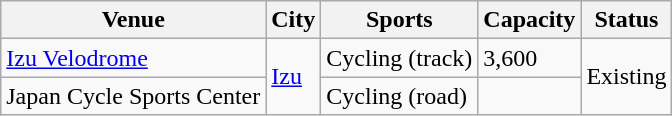<table class="wikitable sortable">
<tr>
<th>Venue</th>
<th>City</th>
<th>Sports</th>
<th>Capacity</th>
<th>Status</th>
</tr>
<tr>
<td><a href='#'>Izu Velodrome</a></td>
<td rowspan = "2"><a href='#'>Izu</a></td>
<td>Cycling (track)</td>
<td>3,600</td>
<td rowspan = "2">Existing</td>
</tr>
<tr>
<td>Japan Cycle Sports Center</td>
<td>Cycling (road)</td>
<td></td>
</tr>
</table>
